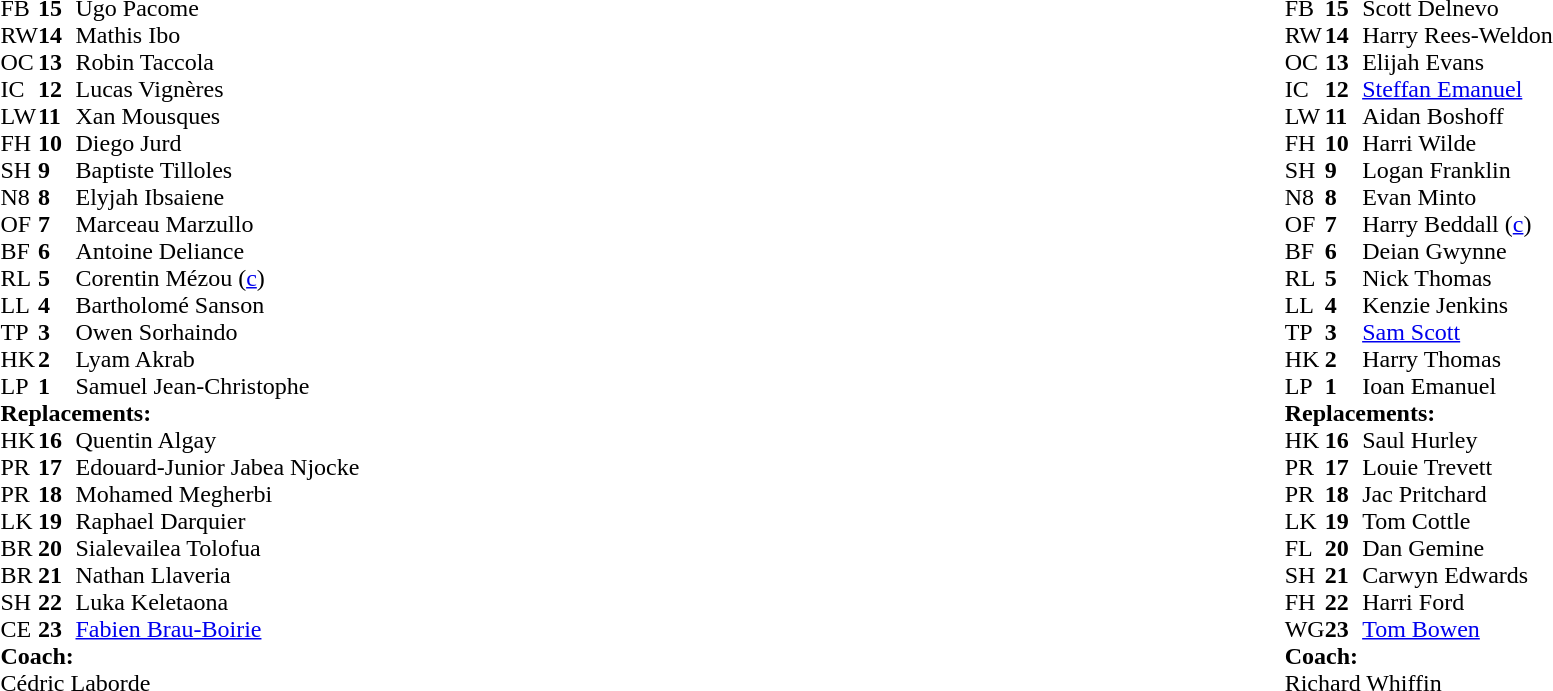<table style="width:100%">
<tr>
<td style="vertical-align:top; width:50%"><br><table cellspacing="0" cellpadding="0">
<tr>
<th width="25"></th>
<th width="25"></th>
</tr>
<tr>
<td>FB</td>
<td><strong>15</strong></td>
<td>Ugo Pacome</td>
<td></td>
<td></td>
</tr>
<tr>
<td>RW</td>
<td><strong>14</strong></td>
<td>Mathis Ibo</td>
<td></td>
<td></td>
</tr>
<tr>
<td>OC</td>
<td><strong>13</strong></td>
<td>Robin Taccola</td>
</tr>
<tr>
<td>IC</td>
<td><strong>12</strong></td>
<td>Lucas Vignères</td>
</tr>
<tr>
<td>LW</td>
<td><strong>11</strong></td>
<td>Xan Mousques</td>
</tr>
<tr>
<td>FH</td>
<td><strong>10</strong></td>
<td>Diego Jurd</td>
</tr>
<tr>
<td>SH</td>
<td><strong>9</strong></td>
<td>Baptiste Tilloles</td>
<td></td>
<td></td>
</tr>
<tr>
<td>N8</td>
<td><strong>8</strong></td>
<td>Elyjah Ibsaiene</td>
<td></td>
<td></td>
</tr>
<tr>
<td>OF</td>
<td><strong>7</strong></td>
<td>Marceau Marzullo</td>
<td></td>
<td></td>
<td></td>
<td></td>
</tr>
<tr>
<td>BF</td>
<td><strong>6</strong></td>
<td>Antoine Deliance</td>
</tr>
<tr>
<td>RL</td>
<td><strong>5</strong></td>
<td>Corentin Mézou (<a href='#'>c</a>)</td>
</tr>
<tr>
<td>LL</td>
<td><strong>4</strong></td>
<td>Bartholomé Sanson</td>
</tr>
<tr>
<td>TP</td>
<td><strong>3</strong></td>
<td>Owen Sorhaindo</td>
<td></td>
<td></td>
</tr>
<tr>
<td>HK</td>
<td><strong>2</strong></td>
<td>Lyam Akrab</td>
<td></td>
<td></td>
</tr>
<tr>
<td>LP</td>
<td><strong>1</strong></td>
<td>Samuel Jean-Christophe</td>
<td></td>
<td></td>
</tr>
<tr>
<td colspan="3"><strong>Replacements:</strong></td>
</tr>
<tr>
<td>HK</td>
<td><strong>16</strong></td>
<td>Quentin Algay</td>
<td></td>
<td></td>
</tr>
<tr>
<td>PR</td>
<td><strong>17</strong></td>
<td>Edouard-Junior Jabea Njocke</td>
<td></td>
<td></td>
</tr>
<tr>
<td>PR</td>
<td><strong>18</strong></td>
<td>Mohamed Megherbi</td>
<td></td>
<td></td>
</tr>
<tr>
<td>LK</td>
<td><strong>19</strong></td>
<td>Raphael Darquier</td>
<td></td>
<td></td>
</tr>
<tr>
<td>BR</td>
<td><strong>20</strong></td>
<td>Sialevailea Tolofua</td>
<td></td>
<td></td>
<td></td>
<td></td>
</tr>
<tr>
<td>BR</td>
<td><strong>21</strong></td>
<td>Nathan Llaveria</td>
<td></td>
<td></td>
</tr>
<tr>
<td>SH</td>
<td><strong>22</strong></td>
<td>Luka Keletaona</td>
<td></td>
<td></td>
</tr>
<tr>
<td>CE</td>
<td><strong>23</strong></td>
<td><a href='#'>Fabien Brau-Boirie</a></td>
<td></td>
<td></td>
</tr>
<tr>
<td colspan="3"><strong>Coach:</strong></td>
</tr>
<tr>
<td colspan="3">Cédric Laborde</td>
</tr>
</table>
</td>
<td style="vertical-align:top"></td>
<td style="vertical-align:top; width:50%"><br><table cellspacing="0" cellpadding="0" style="margin:auto">
<tr>
<th width="25"></th>
<th width="25"></th>
</tr>
<tr>
<td>FB</td>
<td><strong>15</strong></td>
<td>Scott Delnevo</td>
<td></td>
<td></td>
</tr>
<tr>
<td>RW</td>
<td><strong>14</strong></td>
<td>Harry Rees-Weldon</td>
</tr>
<tr>
<td>OC</td>
<td><strong>13</strong></td>
<td>Elijah Evans</td>
</tr>
<tr>
<td>IC</td>
<td><strong>12</strong></td>
<td><a href='#'>Steffan Emanuel</a></td>
</tr>
<tr>
<td>LW</td>
<td><strong>11</strong></td>
<td>Aidan Boshoff</td>
</tr>
<tr>
<td>FH</td>
<td><strong>10</strong></td>
<td>Harri Wilde</td>
<td></td>
<td></td>
</tr>
<tr>
<td>SH</td>
<td><strong>9</strong></td>
<td>Logan Franklin</td>
<td></td>
<td></td>
</tr>
<tr>
<td>N8</td>
<td><strong>8</strong></td>
<td>Evan Minto</td>
</tr>
<tr>
<td>OF</td>
<td><strong>7</strong></td>
<td>Harry Beddall (<a href='#'>c</a>)</td>
</tr>
<tr>
<td>BF</td>
<td><strong>6</strong></td>
<td>Deian Gwynne</td>
</tr>
<tr>
<td>RL</td>
<td><strong>5</strong></td>
<td>Nick Thomas</td>
<td></td>
<td></td>
</tr>
<tr>
<td>LL</td>
<td><strong>4</strong></td>
<td>Kenzie Jenkins</td>
<td></td>
<td></td>
</tr>
<tr>
<td>TP</td>
<td><strong>3</strong></td>
<td><a href='#'>Sam Scott</a></td>
<td></td>
<td></td>
</tr>
<tr>
<td>HK</td>
<td><strong>2</strong></td>
<td>Harry Thomas</td>
<td></td>
<td></td>
</tr>
<tr>
<td>LP</td>
<td><strong>1</strong></td>
<td>Ioan Emanuel</td>
<td></td>
<td></td>
</tr>
<tr>
<td colspan="3"><strong>Replacements:</strong></td>
</tr>
<tr>
<td>HK</td>
<td><strong>16</strong></td>
<td>Saul Hurley</td>
<td></td>
<td></td>
</tr>
<tr>
<td>PR</td>
<td><strong>17</strong></td>
<td>Louie Trevett</td>
<td></td>
<td></td>
</tr>
<tr>
<td>PR</td>
<td><strong>18</strong></td>
<td>Jac Pritchard</td>
<td></td>
<td></td>
</tr>
<tr>
<td>LK</td>
<td><strong>19</strong></td>
<td>Tom Cottle</td>
<td></td>
<td></td>
</tr>
<tr>
<td>FL</td>
<td><strong>20</strong></td>
<td>Dan Gemine</td>
<td></td>
<td></td>
</tr>
<tr>
<td>SH</td>
<td><strong>21</strong></td>
<td>Carwyn Edwards</td>
<td></td>
<td></td>
</tr>
<tr>
<td>FH</td>
<td><strong>22</strong></td>
<td>Harri Ford</td>
<td></td>
<td></td>
</tr>
<tr>
<td>WG</td>
<td><strong>23</strong></td>
<td><a href='#'>Tom Bowen</a></td>
<td></td>
<td></td>
</tr>
<tr>
<td colspan="3"><strong>Coach:</strong></td>
</tr>
<tr>
<td colspan="3">Richard Whiffin</td>
</tr>
</table>
</td>
</tr>
</table>
